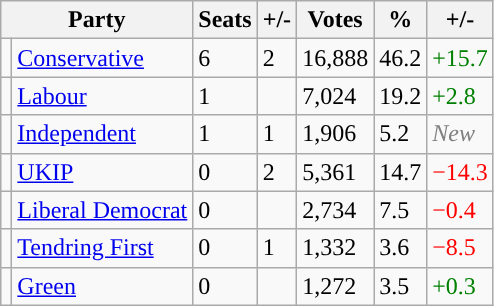<table class="wikitable sortable">
<tr>
<th colspan="2">Party</th>
<th>Seats</th>
<th>+/-</th>
<th>Votes</th>
<th>%</th>
<th>+/-</th>
</tr>
<tr>
<td style="background-color: "></td>
<td><a href='#'>Conservative</a></td>
<td>6</td>
<td> 2</td>
<td>16,888</td>
<td>46.2</td>
<td style="color:green">+15.7</td>
</tr>
<tr>
<td style="background-color: "></td>
<td><a href='#'>Labour</a></td>
<td>1</td>
<td></td>
<td>7,024</td>
<td>19.2</td>
<td style="color:green">+2.8</td>
</tr>
<tr>
<td style="background-color: "></td>
<td><a href='#'>Independent</a></td>
<td>1</td>
<td> 1</td>
<td>1,906</td>
<td>5.2</td>
<td style="color:grey"><em>New</em></td>
</tr>
<tr>
<td style="background-color: "></td>
<td><a href='#'>UKIP</a></td>
<td>0</td>
<td> 2</td>
<td>5,361</td>
<td>14.7</td>
<td style="color:red">−14.3</td>
</tr>
<tr>
<td style="background-color: "></td>
<td><a href='#'>Liberal Democrat</a></td>
<td>0</td>
<td></td>
<td>2,734</td>
<td>7.5</td>
<td style="color:red">−0.4</td>
</tr>
<tr>
<td style="background-color: "></td>
<td><a href='#'>Tendring First</a></td>
<td>0</td>
<td> 1</td>
<td>1,332</td>
<td>3.6</td>
<td style="color:red">−8.5</td>
</tr>
<tr>
<td style="background-color: "></td>
<td><a href='#'>Green</a></td>
<td>0</td>
<td></td>
<td>1,272</td>
<td>3.5</td>
<td style="color:green">+0.3</td>
</tr>
</table>
